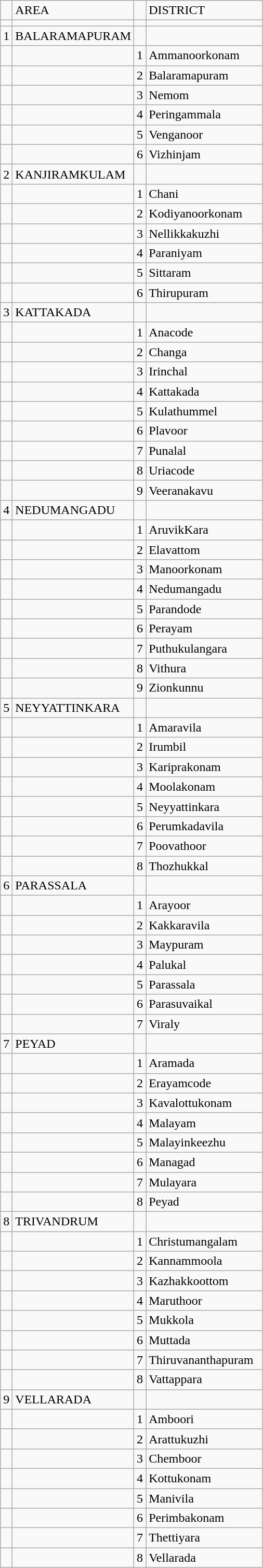<table class="wikitable">
<tr>
<td></td>
<td>AREA</td>
<td></td>
<td>DISTRICT</td>
</tr>
<tr>
<td></td>
<td></td>
<td></td>
<td></td>
</tr>
<tr>
<td>1</td>
<td>BALARAMAPURAM</td>
<td></td>
<td></td>
</tr>
<tr>
<td></td>
<td></td>
<td>1</td>
<td>Ammanoorkonam</td>
</tr>
<tr>
<td></td>
<td></td>
<td>2</td>
<td>Balaramapuram</td>
</tr>
<tr>
<td></td>
<td></td>
<td>3</td>
<td>Nemom  </td>
</tr>
<tr>
<td></td>
<td></td>
<td>4</td>
<td>Peringammala</td>
</tr>
<tr>
<td></td>
<td></td>
<td>5</td>
<td>Venganoor</td>
</tr>
<tr>
<td></td>
<td></td>
<td>6</td>
<td>Vizhinjam</td>
</tr>
<tr>
<td>2</td>
<td>KANJIRAMKULAM</td>
<td></td>
<td></td>
</tr>
<tr>
<td></td>
<td></td>
<td>1</td>
<td>Chani</td>
</tr>
<tr>
<td></td>
<td></td>
<td>2</td>
<td>Kodiyanoorkonam</td>
</tr>
<tr>
<td></td>
<td></td>
<td>3</td>
<td>Nellikkakuzhi</td>
</tr>
<tr>
<td></td>
<td></td>
<td>4</td>
<td>Paraniyam</td>
</tr>
<tr>
<td></td>
<td></td>
<td>5</td>
<td>Sittaram</td>
</tr>
<tr>
<td></td>
<td></td>
<td>6</td>
<td>Thirupuram</td>
</tr>
<tr>
<td>3</td>
<td>KATTAKADA</td>
<td></td>
<td></td>
</tr>
<tr>
<td></td>
<td></td>
<td>1</td>
<td>Anacode</td>
</tr>
<tr>
<td></td>
<td></td>
<td>2</td>
<td>Changa</td>
</tr>
<tr>
<td></td>
<td></td>
<td>3</td>
<td>Irinchal</td>
</tr>
<tr>
<td></td>
<td></td>
<td>4</td>
<td>Kattakada</td>
</tr>
<tr>
<td></td>
<td></td>
<td>5</td>
<td>Kulathummel</td>
</tr>
<tr>
<td></td>
<td></td>
<td>6</td>
<td>Plavoor</td>
</tr>
<tr>
<td></td>
<td></td>
<td>7</td>
<td>Punalal</td>
</tr>
<tr>
<td></td>
<td></td>
<td>8</td>
<td>Uriacode</td>
</tr>
<tr>
<td></td>
<td></td>
<td>9</td>
<td>Veeranakavu</td>
</tr>
<tr>
<td>4</td>
<td>NEDUMANGADU</td>
<td></td>
<td></td>
</tr>
<tr>
<td></td>
<td></td>
<td>1</td>
<td>AruvikKara  </td>
</tr>
<tr>
<td></td>
<td></td>
<td>2</td>
<td>Elavattom  </td>
</tr>
<tr>
<td></td>
<td></td>
<td>3</td>
<td>Manoorkonam  </td>
</tr>
<tr>
<td></td>
<td></td>
<td>4</td>
<td>Nedumangadu</td>
</tr>
<tr>
<td></td>
<td></td>
<td>5</td>
<td>Parandode</td>
</tr>
<tr>
<td></td>
<td></td>
<td>6</td>
<td>Perayam  </td>
</tr>
<tr>
<td></td>
<td></td>
<td>7</td>
<td>Puthukulangara</td>
</tr>
<tr>
<td></td>
<td></td>
<td>8</td>
<td>Vithura</td>
</tr>
<tr>
<td></td>
<td></td>
<td>9</td>
<td>Zionkunnu</td>
</tr>
<tr>
<td>5</td>
<td>NEYYATTINKARA</td>
<td></td>
<td></td>
</tr>
<tr>
<td></td>
<td></td>
<td>1</td>
<td>Amaravila</td>
</tr>
<tr>
<td></td>
<td></td>
<td>2</td>
<td>Irumbil</td>
</tr>
<tr>
<td></td>
<td></td>
<td>3</td>
<td>Kariprakonam</td>
</tr>
<tr>
<td></td>
<td></td>
<td>4</td>
<td>Moolakonam</td>
</tr>
<tr>
<td></td>
<td></td>
<td>5</td>
<td>Neyyattinkara</td>
</tr>
<tr>
<td></td>
<td></td>
<td>6</td>
<td>Perumkadavila</td>
</tr>
<tr>
<td></td>
<td></td>
<td>7</td>
<td>Poovathoor</td>
</tr>
<tr>
<td></td>
<td></td>
<td>8</td>
<td>Thozhukkal</td>
</tr>
<tr>
<td>6</td>
<td>PARASSALA</td>
<td></td>
<td></td>
</tr>
<tr>
<td></td>
<td></td>
<td>1</td>
<td>Arayoor</td>
</tr>
<tr>
<td></td>
<td></td>
<td>2</td>
<td>Kakkaravila</td>
</tr>
<tr>
<td></td>
<td></td>
<td>3</td>
<td>Maypuram</td>
</tr>
<tr>
<td></td>
<td></td>
<td>4</td>
<td>Palukal</td>
</tr>
<tr>
<td></td>
<td></td>
<td>5</td>
<td>Parassala</td>
</tr>
<tr>
<td></td>
<td></td>
<td>6</td>
<td>Parasuvaikal</td>
</tr>
<tr>
<td></td>
<td></td>
<td>7</td>
<td>Viraly</td>
</tr>
<tr>
<td>7</td>
<td>PEYAD</td>
<td></td>
<td></td>
</tr>
<tr>
<td></td>
<td></td>
<td>1</td>
<td>Aramada</td>
</tr>
<tr>
<td></td>
<td></td>
<td>2</td>
<td>Erayamcode</td>
</tr>
<tr>
<td></td>
<td></td>
<td>3</td>
<td>Kavalottukonam</td>
</tr>
<tr>
<td></td>
<td></td>
<td>4</td>
<td>Malayam</td>
</tr>
<tr>
<td></td>
<td></td>
<td>5</td>
<td>Malayinkeezhu  </td>
</tr>
<tr>
<td></td>
<td></td>
<td>6</td>
<td>Managad</td>
</tr>
<tr>
<td></td>
<td></td>
<td>7</td>
<td>Mulayara</td>
</tr>
<tr>
<td></td>
<td></td>
<td>8</td>
<td>Peyad</td>
</tr>
<tr>
<td>8</td>
<td>TRIVANDRUM</td>
<td></td>
<td></td>
</tr>
<tr>
<td></td>
<td></td>
<td>1</td>
<td>Christumangalam  </td>
</tr>
<tr>
<td></td>
<td></td>
<td>2</td>
<td>Kannammoola</td>
</tr>
<tr>
<td></td>
<td></td>
<td>3</td>
<td>Kazhakkoottom  </td>
</tr>
<tr>
<td></td>
<td></td>
<td>4</td>
<td>Maruthoor</td>
</tr>
<tr>
<td></td>
<td></td>
<td>5</td>
<td>Mukkola</td>
</tr>
<tr>
<td></td>
<td></td>
<td>6</td>
<td>Muttada</td>
</tr>
<tr>
<td></td>
<td></td>
<td>7</td>
<td>Thiruvananthapuram  </td>
</tr>
<tr>
<td></td>
<td></td>
<td>8</td>
<td>Vattappara</td>
</tr>
<tr>
<td>9</td>
<td>VELLARADA</td>
<td></td>
<td></td>
</tr>
<tr>
<td></td>
<td></td>
<td>1</td>
<td>Amboori</td>
</tr>
<tr>
<td></td>
<td></td>
<td>2</td>
<td>Arattukuzhi</td>
</tr>
<tr>
<td></td>
<td></td>
<td>3</td>
<td>Chemboor  </td>
</tr>
<tr>
<td></td>
<td></td>
<td>4</td>
<td>Kottukonam</td>
</tr>
<tr>
<td></td>
<td></td>
<td>5</td>
<td>Manivila</td>
</tr>
<tr>
<td></td>
<td></td>
<td>6</td>
<td>Perimbakonam  </td>
</tr>
<tr>
<td></td>
<td></td>
<td>7</td>
<td>Thettiyara</td>
</tr>
<tr>
<td></td>
<td></td>
<td>8</td>
<td>Vellarada</td>
</tr>
</table>
